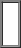<table border="1" cellpadding="5" cellspacing="0" align="right">
<tr>
<th colspan="2" style="background:#ffffff;"><br></th>
</tr>
</table>
